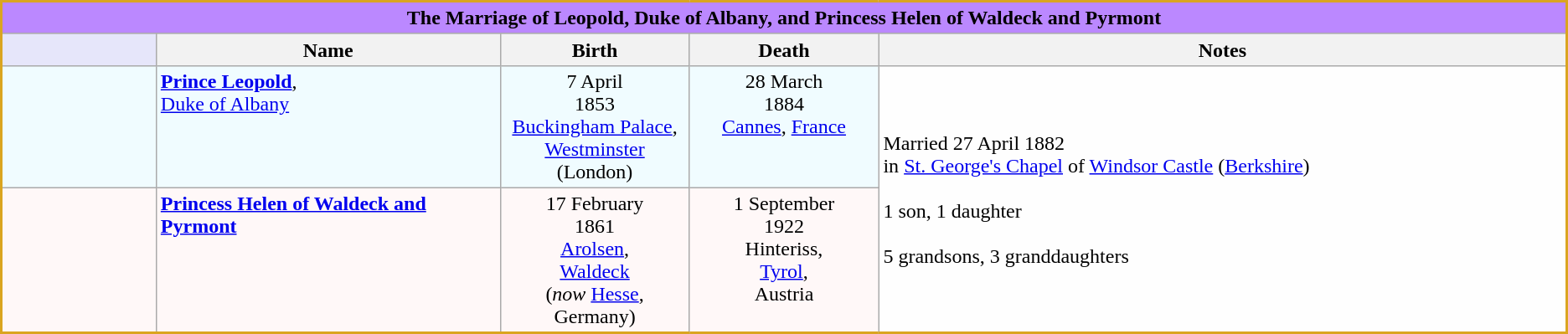<table class="wikitable" style="border:2px solid goldenrod">
<tr>
<td bgcolor=bb88ff align=center colspan="5"><strong>The Marriage of Leopold, Duke of Albany, and Princess Helen of Waldeck and Pyrmont</strong></td>
</tr>
<tr bgcolor=lavender>
<td width="9%"> </td>
<th width="20%">Name</th>
<th width="11%">Birth</th>
<th width="11%">Death</th>
<th width="40%">Notes</th>
</tr>
<tr valign="top" bgcolor=f0fcff>
<td align=center></td>
<td><strong><a href='#'>Prince Leopold</a></strong>, <br><a href='#'>Duke of Albany</a></td>
<td align=center>7 April <br> 1853 <br><a href='#'>Buckingham Palace</a>,<br> <a href='#'>Westminster</a> (London)</td>
<td align=center>28 March <br> 1884<br><a href='#'>Cannes</a>, <a href='#'>France</a></td>
<td valign="middle" bgcolor=fefefe rowspan="2">Married 27 April 1882 <br>in <a href='#'>St. George's Chapel</a> of <a href='#'>Windsor Castle</a> (<a href='#'>Berkshire</a>)<br><br> 1 son, 1 daughter<br><br>5 grandsons, 3 granddaughters</td>
</tr>
<tr valign="top" bgcolor=fff8f8>
<td align=center></td>
<td><strong><a href='#'>Princess Helen of Waldeck and Pyrmont</a></strong></td>
<td align=center>17 February <br> 1861 <br><a href='#'>Arolsen</a>,<br> <a href='#'>Waldeck</a><br>(<em>now</em> <a href='#'>Hesse</a>, Germany)</td>
<td align=center>1 September <br> 1922 <br>Hinteriss,<br><a href='#'>Tyrol</a>,<br> Austria</td>
</tr>
<tr>
</tr>
</table>
